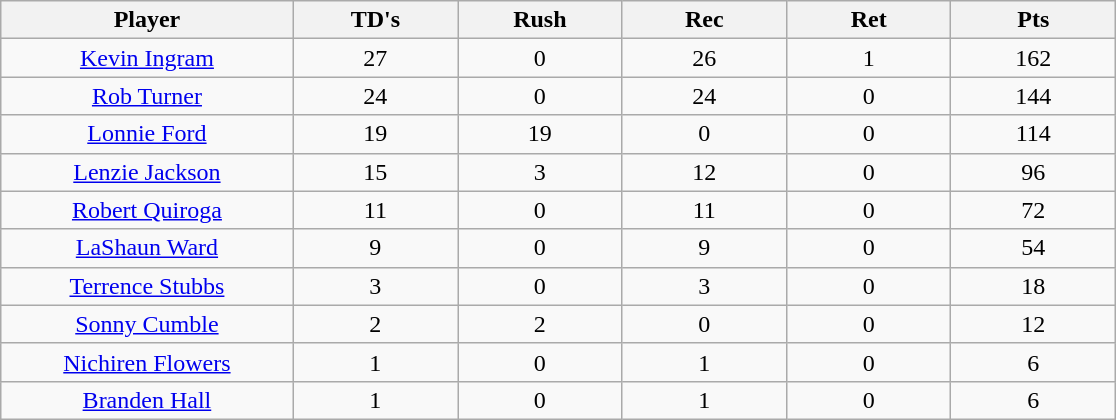<table class="wikitable sortable">
<tr>
<th bgcolor="#DDDDFF" width="16%">Player</th>
<th bgcolor="#DDDDFF" width="9%">TD's</th>
<th bgcolor="#DDDDFF" width="9%">Rush</th>
<th bgcolor="#DDDDFF" width="9%">Rec</th>
<th bgcolor="#DDDDFF" width="9%">Ret</th>
<th bgcolor="#DDDDFF" width="9%">Pts</th>
</tr>
<tr align="center">
<td><a href='#'>Kevin Ingram</a></td>
<td>27</td>
<td>0</td>
<td>26</td>
<td>1</td>
<td>162</td>
</tr>
<tr align="center">
<td><a href='#'>Rob Turner</a></td>
<td>24</td>
<td>0</td>
<td>24</td>
<td>0</td>
<td>144</td>
</tr>
<tr align="center">
<td><a href='#'>Lonnie Ford</a></td>
<td>19</td>
<td>19</td>
<td>0</td>
<td>0</td>
<td>114</td>
</tr>
<tr align="center">
<td><a href='#'>Lenzie Jackson</a></td>
<td>15</td>
<td>3</td>
<td>12</td>
<td>0</td>
<td>96</td>
</tr>
<tr align="center">
<td><a href='#'>Robert Quiroga</a></td>
<td>11</td>
<td>0</td>
<td>11</td>
<td>0</td>
<td>72</td>
</tr>
<tr align="center">
<td><a href='#'>LaShaun Ward</a></td>
<td>9</td>
<td>0</td>
<td>9</td>
<td>0</td>
<td>54</td>
</tr>
<tr align="center">
<td><a href='#'>Terrence Stubbs</a></td>
<td>3</td>
<td>0</td>
<td>3</td>
<td>0</td>
<td>18</td>
</tr>
<tr align="center">
<td><a href='#'>Sonny Cumble</a></td>
<td>2</td>
<td>2</td>
<td>0</td>
<td>0</td>
<td>12</td>
</tr>
<tr align="center">
<td><a href='#'>Nichiren Flowers</a></td>
<td>1</td>
<td>0</td>
<td>1</td>
<td>0</td>
<td>6</td>
</tr>
<tr align="center">
<td><a href='#'>Branden Hall</a></td>
<td>1</td>
<td>0</td>
<td>1</td>
<td>0</td>
<td>6</td>
</tr>
</table>
